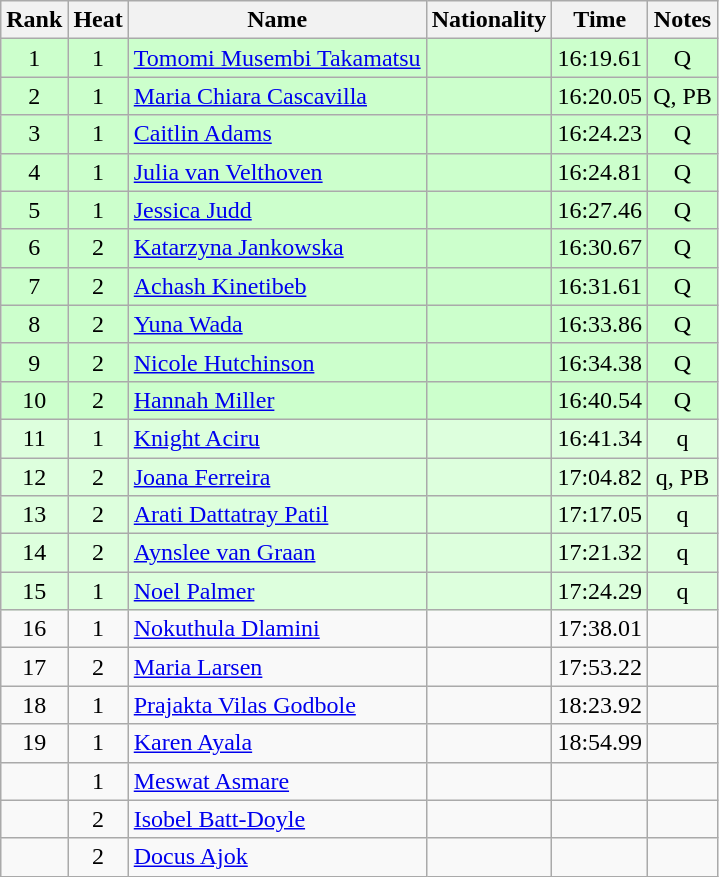<table class="wikitable sortable" style="text-align:center">
<tr>
<th>Rank</th>
<th>Heat</th>
<th>Name</th>
<th>Nationality</th>
<th>Time</th>
<th>Notes</th>
</tr>
<tr bgcolor=ccffcc>
<td>1</td>
<td>1</td>
<td align=left><a href='#'>Tomomi Musembi Takamatsu</a></td>
<td align=left></td>
<td>16:19.61</td>
<td>Q</td>
</tr>
<tr bgcolor=ccffcc>
<td>2</td>
<td>1</td>
<td align=left><a href='#'>Maria Chiara Cascavilla</a></td>
<td align=left></td>
<td>16:20.05</td>
<td>Q, PB</td>
</tr>
<tr bgcolor=ccffcc>
<td>3</td>
<td>1</td>
<td align=left><a href='#'>Caitlin Adams</a></td>
<td align=left></td>
<td>16:24.23</td>
<td>Q</td>
</tr>
<tr bgcolor=ccffcc>
<td>4</td>
<td>1</td>
<td align=left><a href='#'>Julia van Velthoven</a></td>
<td align=left></td>
<td>16:24.81</td>
<td>Q</td>
</tr>
<tr bgcolor=ccffcc>
<td>5</td>
<td>1</td>
<td align=left><a href='#'>Jessica Judd</a></td>
<td align=left></td>
<td>16:27.46</td>
<td>Q</td>
</tr>
<tr bgcolor=ccffcc>
<td>6</td>
<td>2</td>
<td align=left><a href='#'>Katarzyna Jankowska</a></td>
<td align=left></td>
<td>16:30.67</td>
<td>Q</td>
</tr>
<tr bgcolor=ccffcc>
<td>7</td>
<td>2</td>
<td align=left><a href='#'>Achash Kinetibeb</a></td>
<td align=left></td>
<td>16:31.61</td>
<td>Q</td>
</tr>
<tr bgcolor=ccffcc>
<td>8</td>
<td>2</td>
<td align=left><a href='#'>Yuna Wada</a></td>
<td align=left></td>
<td>16:33.86</td>
<td>Q</td>
</tr>
<tr bgcolor=ccffcc>
<td>9</td>
<td>2</td>
<td align=left><a href='#'>Nicole Hutchinson</a></td>
<td align=left></td>
<td>16:34.38</td>
<td>Q</td>
</tr>
<tr bgcolor=ccffcc>
<td>10</td>
<td>2</td>
<td align=left><a href='#'>Hannah Miller</a></td>
<td align=left></td>
<td>16:40.54</td>
<td>Q</td>
</tr>
<tr bgcolor=ddffdd>
<td>11</td>
<td>1</td>
<td align=left><a href='#'>Knight Aciru</a></td>
<td align=left></td>
<td>16:41.34</td>
<td>q</td>
</tr>
<tr bgcolor=ddffdd>
<td>12</td>
<td>2</td>
<td align=left><a href='#'>Joana Ferreira</a></td>
<td align=left></td>
<td>17:04.82</td>
<td>q, PB</td>
</tr>
<tr bgcolor=ddffdd>
<td>13</td>
<td>2</td>
<td align=left><a href='#'>Arati Dattatray Patil</a></td>
<td align=left></td>
<td>17:17.05</td>
<td>q</td>
</tr>
<tr bgcolor=ddffdd>
<td>14</td>
<td>2</td>
<td align=left><a href='#'>Aynslee van Graan</a></td>
<td align=left></td>
<td>17:21.32</td>
<td>q</td>
</tr>
<tr bgcolor=ddffdd>
<td>15</td>
<td>1</td>
<td align=left><a href='#'>Noel Palmer</a></td>
<td align=left></td>
<td>17:24.29</td>
<td>q</td>
</tr>
<tr>
<td>16</td>
<td>1</td>
<td align=left><a href='#'>Nokuthula Dlamini</a></td>
<td align=left></td>
<td>17:38.01</td>
<td></td>
</tr>
<tr>
<td>17</td>
<td>2</td>
<td align=left><a href='#'>Maria Larsen</a></td>
<td align=left></td>
<td>17:53.22</td>
<td></td>
</tr>
<tr>
<td>18</td>
<td>1</td>
<td align=left><a href='#'>Prajakta Vilas Godbole</a></td>
<td align=left></td>
<td>18:23.92</td>
<td></td>
</tr>
<tr>
<td>19</td>
<td>1</td>
<td align=left><a href='#'>Karen Ayala</a></td>
<td align=left></td>
<td>18:54.99</td>
<td></td>
</tr>
<tr>
<td></td>
<td>1</td>
<td align=left><a href='#'>Meswat Asmare</a></td>
<td align=left></td>
<td></td>
<td></td>
</tr>
<tr>
<td></td>
<td>2</td>
<td align=left><a href='#'>Isobel Batt-Doyle</a></td>
<td align=left></td>
<td></td>
<td></td>
</tr>
<tr>
<td></td>
<td>2</td>
<td align=left><a href='#'>Docus Ajok</a></td>
<td align=left></td>
<td></td>
<td></td>
</tr>
</table>
